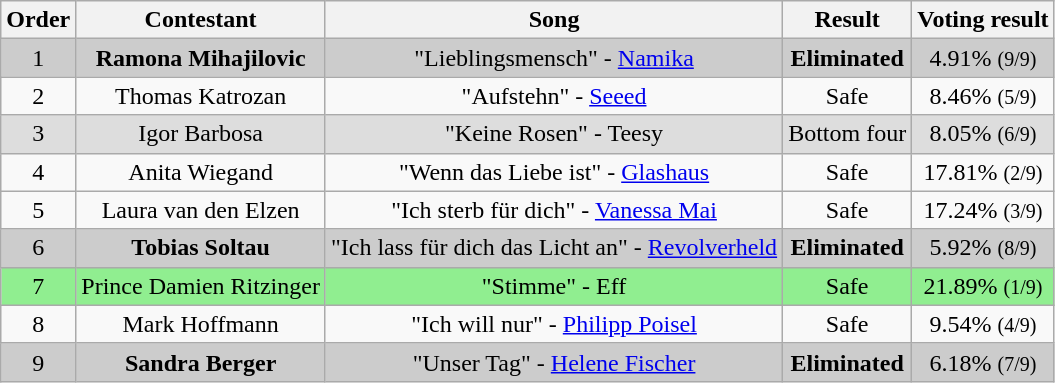<table class="wikitable" style="text-align:center;">
<tr>
<th>Order</th>
<th>Contestant</th>
<th>Song</th>
<th>Result</th>
<th>Voting result</th>
</tr>
<tr bgcolor="#cccccc">
<td>1</td>
<td><strong>Ramona Mihajilovic</strong></td>
<td>"Lieblingsmensch" - <a href='#'>Namika</a></td>
<td><strong>Eliminated</strong></td>
<td>4.91% <small>(9/9)</small></td>
</tr>
<tr>
<td>2</td>
<td>Thomas Katrozan</td>
<td>"Aufstehn" - <a href='#'>Seeed</a></td>
<td>Safe</td>
<td>8.46% <small>(5/9)</small></td>
</tr>
<tr bgcolor="#dddddd">
<td>3</td>
<td>Igor Barbosa</td>
<td>"Keine Rosen" - Teesy</td>
<td>Bottom four</td>
<td>8.05% <small>(6/9)</small></td>
</tr>
<tr>
<td>4</td>
<td>Anita Wiegand</td>
<td>"Wenn das Liebe ist" - <a href='#'>Glashaus</a></td>
<td>Safe</td>
<td>17.81% <small>(2/9)</small></td>
</tr>
<tr>
<td>5</td>
<td>Laura van den Elzen</td>
<td>"Ich sterb für dich" - <a href='#'>Vanessa Mai</a></td>
<td>Safe</td>
<td>17.24% <small>(3/9)</small></td>
</tr>
<tr bgcolor="#cccccc">
<td>6</td>
<td><strong>Tobias Soltau</strong></td>
<td>"Ich lass für dich das Licht an" - <a href='#'>Revolverheld</a></td>
<td><strong>Eliminated</strong></td>
<td>5.92% <small>(8/9)</small></td>
</tr>
<tr bgcolor="lightgreen">
<td>7</td>
<td>Prince Damien Ritzinger</td>
<td>"Stimme" - Eff</td>
<td>Safe</td>
<td>21.89% <small>(1/9)</small></td>
</tr>
<tr>
<td>8</td>
<td>Mark Hoffmann</td>
<td>"Ich will nur" - <a href='#'>Philipp Poisel</a></td>
<td>Safe</td>
<td>9.54% <small>(4/9)</small></td>
</tr>
<tr bgcolor="#cccccc">
<td>9</td>
<td><strong>Sandra Berger</strong></td>
<td>"Unser Tag" - <a href='#'>Helene Fischer</a></td>
<td><strong>Eliminated</strong></td>
<td>6.18% <small>(7/9)</small></td>
</tr>
</table>
